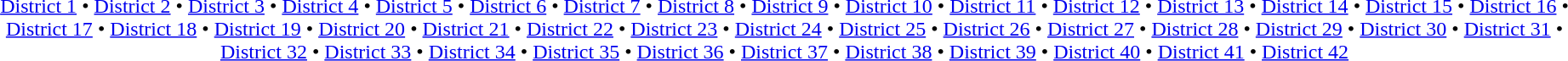<table id=toc class=toc summary=Contents>
<tr>
<td align=center><br><a href='#'>District 1</a> • <a href='#'>District 2</a> • <a href='#'>District 3</a> • <a href='#'>District 4</a> • <a href='#'>District 5</a> • <a href='#'>District 6</a> • <a href='#'>District 7</a> • <a href='#'>District 8</a> • <a href='#'>District 9</a> • <a href='#'>District 10</a> • <a href='#'>District 11</a> • <a href='#'>District 12</a> • <a href='#'>District 13</a> • <a href='#'>District 14</a> • <a href='#'>District 15</a> • <a href='#'>District 16</a> • <a href='#'>District 17</a> • <a href='#'>District 18</a> • <a href='#'>District 19</a> • <a href='#'>District 20</a> • <a href='#'>District 21</a> • <a href='#'>District 22</a> • <a href='#'>District 23</a> • <a href='#'>District 24</a> • <a href='#'>District 25</a> • <a href='#'>District 26</a> • <a href='#'>District 27</a> • <a href='#'>District 28</a> • <a href='#'>District 29</a> • <a href='#'>District 30</a> • <a href='#'>District 31</a> • <a href='#'>District 32</a> • <a href='#'>District 33</a> • <a href='#'>District 34</a> • <a href='#'>District 35</a> • <a href='#'>District 36</a> • <a href='#'>District 37</a> • <a href='#'>District 38</a> • <a href='#'>District 39</a> • <a href='#'>District 40</a> • <a href='#'>District 41</a> • <a href='#'>District 42</a></td>
</tr>
</table>
